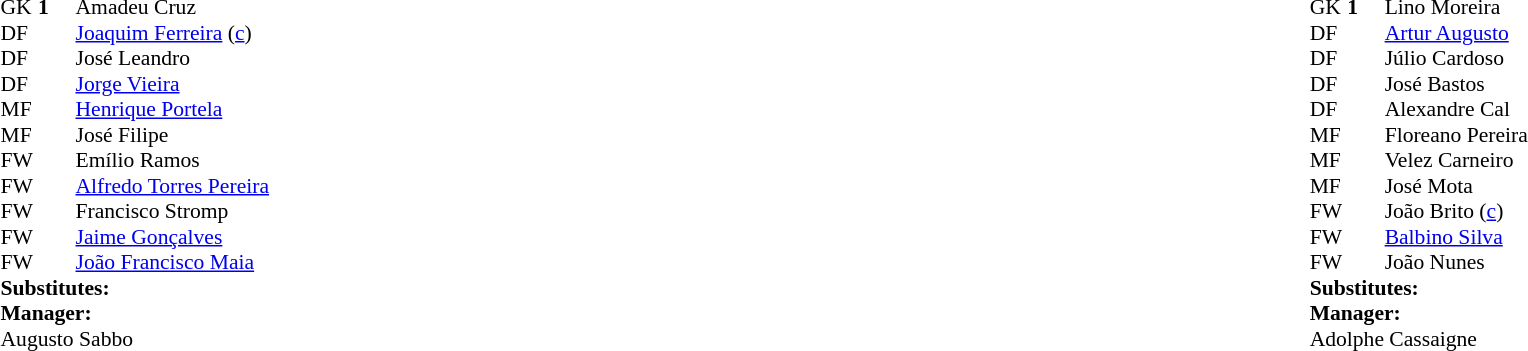<table width="100%">
<tr>
<td valign="top" width="50%"><br><table style="font-size: 90%" cellspacing="0" cellpadding="0">
<tr>
<td colspan="4"></td>
</tr>
<tr>
<th width=25></th>
<th width=25></th>
</tr>
<tr>
<td>GK</td>
<td><strong>1</strong></td>
<td> Amadeu Cruz</td>
</tr>
<tr>
<td>DF</td>
<td></td>
<td> <a href='#'>Joaquim Ferreira</a> (<a href='#'>c</a>)</td>
</tr>
<tr>
<td>DF</td>
<td></td>
<td> José Leandro</td>
</tr>
<tr>
<td>DF</td>
<td></td>
<td> <a href='#'>Jorge Vieira</a></td>
</tr>
<tr>
<td>MF</td>
<td></td>
<td> <a href='#'>Henrique Portela</a></td>
</tr>
<tr>
<td>MF</td>
<td></td>
<td> José Filipe</td>
</tr>
<tr>
<td>FW</td>
<td></td>
<td> Emílio Ramos</td>
</tr>
<tr>
<td>FW</td>
<td></td>
<td> <a href='#'>Alfredo Torres Pereira</a></td>
</tr>
<tr>
<td>FW</td>
<td></td>
<td> Francisco Stromp</td>
</tr>
<tr>
<td>FW</td>
<td></td>
<td> <a href='#'>Jaime Gonçalves</a></td>
</tr>
<tr>
<td>FW</td>
<td></td>
<td> <a href='#'>João Francisco Maia</a></td>
</tr>
<tr>
<td colspan=3><strong>Substitutes:</strong></td>
</tr>
<tr>
<td colspan=3><strong>Manager:</strong></td>
</tr>
<tr>
<td colspan=4> Augusto Sabbo</td>
</tr>
</table>
</td>
<td valign="top"></td>
<td valign="top" width="50%"><br><table style="font-size: 90%" cellspacing="0" cellpadding="0" align=center>
<tr>
<td colspan="4"></td>
</tr>
<tr>
<th width=25></th>
<th width=25></th>
</tr>
<tr>
<td>GK</td>
<td><strong>1</strong></td>
<td> Lino Moreira</td>
</tr>
<tr>
<td>DF</td>
<td></td>
<td> <a href='#'>Artur Augusto</a></td>
</tr>
<tr>
<td>DF</td>
<td></td>
<td> Júlio Cardoso</td>
</tr>
<tr>
<td>DF</td>
<td></td>
<td> José Bastos</td>
</tr>
<tr>
<td>DF</td>
<td></td>
<td> Alexandre Cal</td>
</tr>
<tr>
<td>MF</td>
<td></td>
<td> Floreano Pereira</td>
</tr>
<tr>
<td>MF</td>
<td></td>
<td> Velez Carneiro</td>
</tr>
<tr>
<td>MF</td>
<td></td>
<td> José Mota</td>
</tr>
<tr>
<td>FW</td>
<td></td>
<td> João Brito (<a href='#'>c</a>)</td>
</tr>
<tr>
<td>FW</td>
<td></td>
<td> <a href='#'>Balbino Silva</a></td>
</tr>
<tr>
<td>FW</td>
<td></td>
<td> João Nunes</td>
</tr>
<tr>
<td colspan=3><strong>Substitutes:</strong></td>
</tr>
<tr>
<td colspan=3><strong>Manager:</strong></td>
</tr>
<tr>
<td colspan=4> Adolphe Cassaigne</td>
</tr>
</table>
</td>
</tr>
</table>
